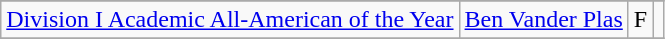<table class="wikitable sortable" border="1">
<tr align=center>
</tr>
<tr align="center">
<td><a href='#'>Division I Academic All-American of the Year</a></td>
<td><a href='#'>Ben Vander Plas</a></td>
<td>F</td>
<td></td>
</tr>
<tr>
</tr>
</table>
